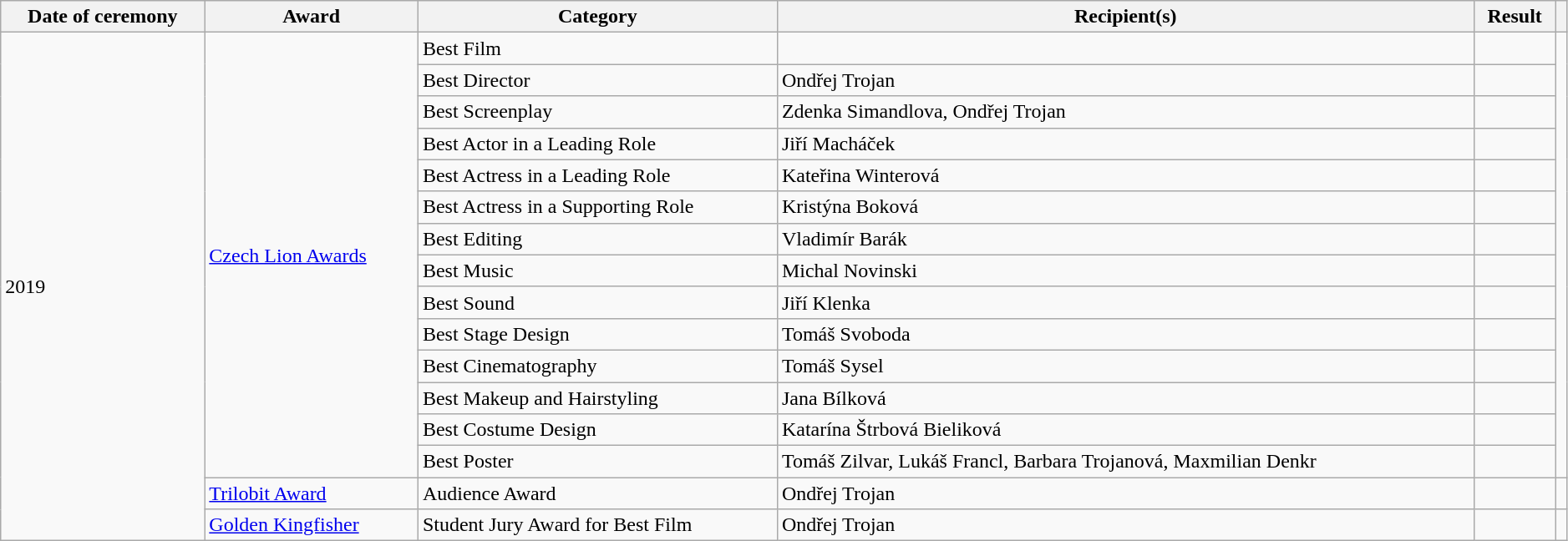<table class="wikitable sortable" style="width: 99%;">
<tr>
<th scope="col">Date of ceremony</th>
<th scope="col">Award</th>
<th scope="col">Category</th>
<th scope="col">Recipient(s)</th>
<th scope="col">Result</th>
<th scope="col" class="unsortable"></th>
</tr>
<tr>
<td rowspan="16">2019</td>
<td rowspan="14"><a href='#'>Czech Lion Awards</a></td>
<td>Best Film</td>
<td></td>
<td></td>
<td rowspan="14"></td>
</tr>
<tr>
<td>Best Director</td>
<td>Ondřej Trojan</td>
<td></td>
</tr>
<tr>
<td>Best Screenplay</td>
<td>Zdenka Simandlova, Ondřej Trojan</td>
<td></td>
</tr>
<tr>
<td>Best Actor in a Leading Role</td>
<td>Jiří Macháček</td>
<td></td>
</tr>
<tr>
<td>Best Actress in a Leading Role</td>
<td>Kateřina Winterová</td>
<td></td>
</tr>
<tr>
<td>Best Actress in a Supporting Role</td>
<td>Kristýna Boková</td>
<td></td>
</tr>
<tr>
<td>Best Editing</td>
<td>Vladimír Barák</td>
<td></td>
</tr>
<tr>
<td>Best Music</td>
<td>Michal Novinski</td>
<td></td>
</tr>
<tr>
<td>Best Sound</td>
<td>Jiří Klenka</td>
<td></td>
</tr>
<tr>
<td>Best Stage Design</td>
<td>Tomáš Svoboda</td>
<td></td>
</tr>
<tr>
<td>Best Cinematography</td>
<td>Tomáš Sysel</td>
<td></td>
</tr>
<tr>
<td>Best Makeup and Hairstyling</td>
<td>Jana Bílková</td>
<td></td>
</tr>
<tr>
<td>Best Costume Design</td>
<td>Katarína Štrbová Bieliková</td>
<td></td>
</tr>
<tr>
<td>Best Poster</td>
<td>Tomáš Zilvar, Lukáš Francl, Barbara Trojanová, Maxmilian Denkr</td>
<td></td>
</tr>
<tr>
<td><a href='#'>Trilobit Award</a></td>
<td>Audience Award</td>
<td>Ondřej Trojan</td>
<td></td>
<td></td>
</tr>
<tr>
<td><a href='#'>Golden Kingfisher</a></td>
<td>Student Jury Award for Best Film</td>
<td>Ondřej Trojan</td>
<td></td>
<td></td>
</tr>
</table>
